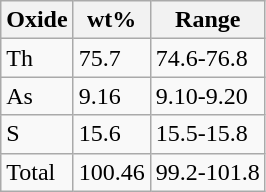<table class="wikitable">
<tr>
<th>Oxide</th>
<th>wt%</th>
<th>Range</th>
</tr>
<tr>
<td>Th</td>
<td>75.7</td>
<td>74.6-76.8</td>
</tr>
<tr>
<td>As</td>
<td>9.16</td>
<td>9.10-9.20</td>
</tr>
<tr>
<td>S</td>
<td>15.6</td>
<td>15.5-15.8</td>
</tr>
<tr>
<td>Total</td>
<td>100.46</td>
<td>99.2-101.8</td>
</tr>
</table>
